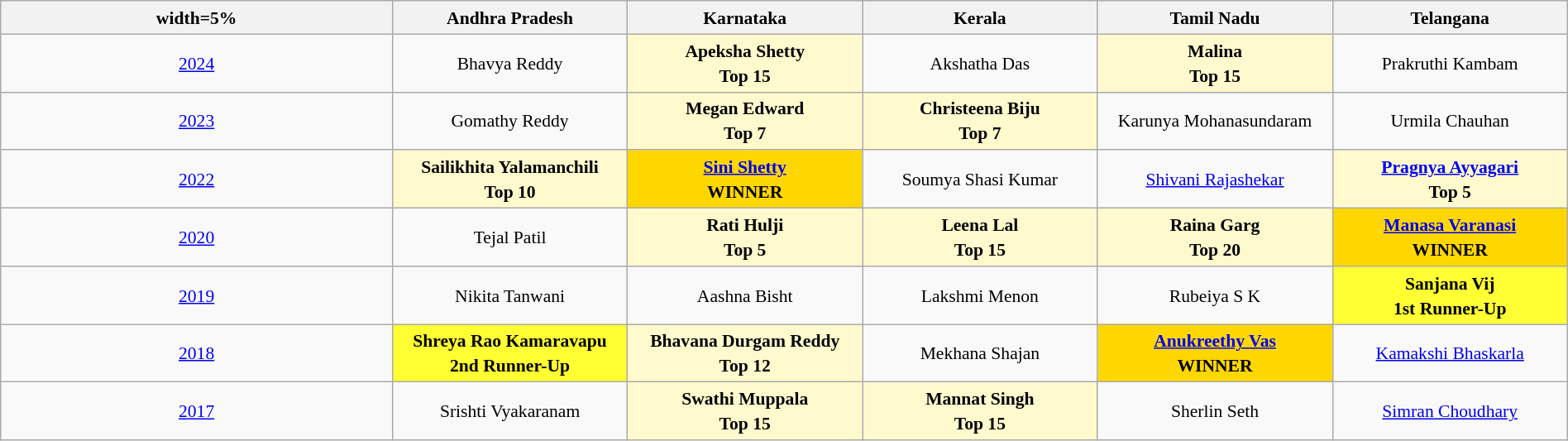<table class="wikitable" style="text-align:center; line-height:20px; font-size:90%; width:100%;">
<tr>
<th>width=5%</th>
<th width=15%>Andhra Pradesh</th>
<th width=15%>Karnataka</th>
<th width=15%>Kerala</th>
<th width=15%>Tamil Nadu</th>
<th width=15%>Telangana</th>
</tr>
<tr>
<td><a href='#'>2024</a></td>
<td>Bhavya Reddy</td>
<td style="background:#FFFACD;"><strong>Apeksha Shetty<br>Top 15</strong></td>
<td>Akshatha Das</td>
<td style="background:#FFFACD;"><strong>Malina<br>Top 15</strong></td>
<td>Prakruthi Kambam</td>
</tr>
<tr>
<td><a href='#'>2023</a></td>
<td>Gomathy Reddy</td>
<td style="background:#FFFACD;"><strong>Megan Edward<br>Top 7</strong></td>
<td style="background:#FFFACD;"><strong>Christeena Biju<br>Top 7</strong></td>
<td>Karunya Mohanasundaram</td>
<td>Urmila Chauhan</td>
</tr>
<tr>
<td><a href='#'>2022</a></td>
<td style="background:#FFFACD;"><strong>Sailikhita Yalamanchili<br>Top 10</strong></td>
<td style="background:gold;"><strong><a href='#'>Sini Shetty</a><br>WINNER</strong></td>
<td>Soumya Shasi Kumar</td>
<td><a href='#'>Shivani Rajashekar</a></td>
<td style="background:#FFFACD;"><strong><a href='#'>Pragnya Ayyagari</a><br>Top 5</strong></td>
</tr>
<tr>
<td><a href='#'>2020</a></td>
<td>Tejal Patil</td>
<td style="background:#FFFACD;"><strong>Rati Hulji<br>Top 5</strong></td>
<td style="background:#FFFACD;"><strong>Leena Lal<br>Top 15</strong></td>
<td style="background:#FFFACD;"><strong>Raina Garg<br>Top 20</strong></td>
<td style="background:gold;"><strong><a href='#'>Manasa Varanasi</a><br>WINNER</strong></td>
</tr>
<tr>
<td><a href='#'>2019</a></td>
<td>Nikita Tanwani</td>
<td>Aashna Bisht</td>
<td>Lakshmi Menon</td>
<td>Rubeiya S K</td>
<td style="background:#FFFF33;"><strong>Sanjana Vij<br>1st Runner-Up</strong></td>
</tr>
<tr>
<td><a href='#'>2018</a></td>
<td style="background:#FFFF33;"><strong>Shreya Rao Kamaravapu<br>2nd Runner-Up</strong></td>
<td style="background:#FFFACD;"><strong>Bhavana Durgam Reddy<br>Top 12</strong></td>
<td>Mekhana Shajan</td>
<td style="background:gold;"><strong><a href='#'>Anukreethy Vas</a><br>WINNER</strong></td>
<td><a href='#'>Kamakshi Bhaskarla</a></td>
</tr>
<tr>
<td><a href='#'>2017</a></td>
<td>Srishti Vyakaranam</td>
<td style="background:#FFFACD;"><strong>Swathi Muppala<br>Top 15</strong></td>
<td style="background:#FFFACD;"><strong>Mannat Singh<br>Top 15</strong></td>
<td>Sherlin Seth</td>
<td><a href='#'>Simran Choudhary</a></td>
</tr>
</table>
